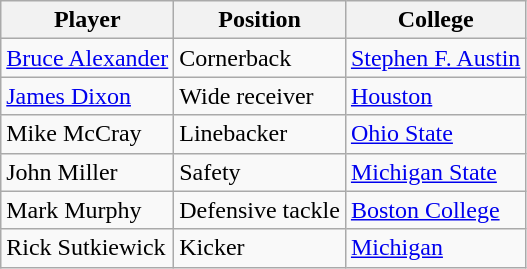<table class="wikitable">
<tr>
<th>Player</th>
<th>Position</th>
<th>College</th>
</tr>
<tr>
<td><a href='#'>Bruce Alexander</a></td>
<td>Cornerback</td>
<td><a href='#'>Stephen F. Austin</a></td>
</tr>
<tr>
<td><a href='#'>James Dixon</a></td>
<td>Wide receiver</td>
<td><a href='#'>Houston</a></td>
</tr>
<tr>
<td>Mike McCray</td>
<td>Linebacker</td>
<td><a href='#'>Ohio State</a></td>
</tr>
<tr>
<td>John Miller</td>
<td>Safety</td>
<td><a href='#'>Michigan State</a></td>
</tr>
<tr>
<td>Mark Murphy</td>
<td>Defensive tackle</td>
<td><a href='#'>Boston College</a></td>
</tr>
<tr>
<td>Rick Sutkiewick</td>
<td>Kicker</td>
<td><a href='#'>Michigan</a></td>
</tr>
</table>
